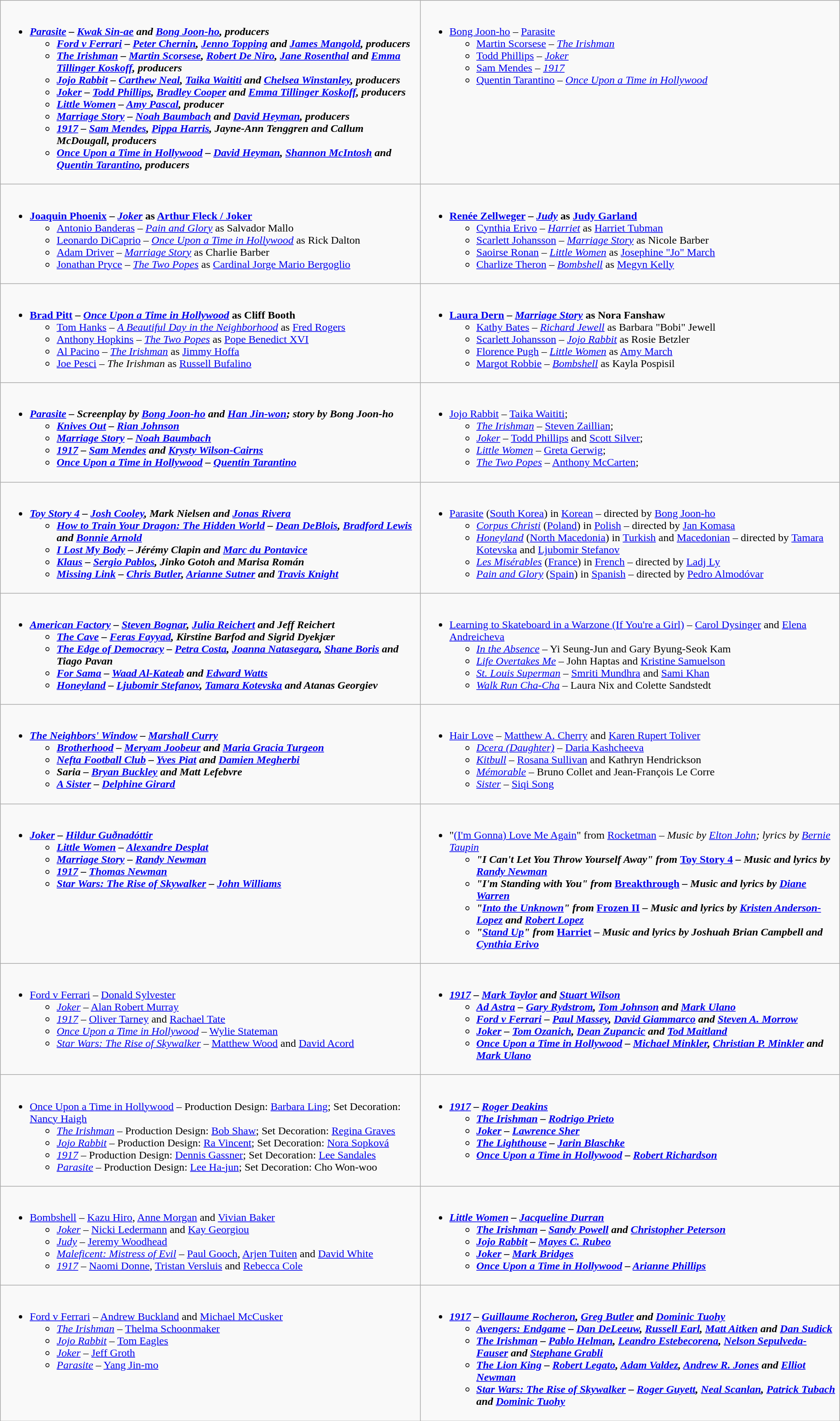<table class=wikitable role="presentation">
<tr>
<td style="vertical-align:top; width:50%;"><br>
<ul><li><strong><em><a href='#'>Parasite</a><em> – <a href='#'>Kwak Sin-ae</a> and <a href='#'>Bong Joon-ho</a>, producers<strong><ul><li></em><a href='#'>Ford v Ferrari</a><em> – <a href='#'>Peter Chernin</a>, <a href='#'>Jenno Topping</a> and <a href='#'>James Mangold</a>, producers</li><li></em><a href='#'>The Irishman</a><em> – <a href='#'>Martin Scorsese</a>, <a href='#'>Robert De Niro</a>, <a href='#'>Jane Rosenthal</a> and <a href='#'>Emma Tillinger Koskoff</a>, producers</li><li></em><a href='#'>Jojo Rabbit</a><em> – <a href='#'>Carthew Neal</a>, <a href='#'>Taika Waititi</a> and <a href='#'>Chelsea Winstanley</a>, producers</li><li></em><a href='#'>Joker</a><em> – <a href='#'>Todd Phillips</a>, <a href='#'>Bradley Cooper</a> and <a href='#'>Emma Tillinger Koskoff</a>, producers</li><li></em><a href='#'>Little Women</a><em> – <a href='#'>Amy Pascal</a>, producer</li><li></em><a href='#'>Marriage Story</a><em> – <a href='#'>Noah Baumbach</a> and <a href='#'>David Heyman</a>, producers</li><li></em><a href='#'>1917</a><em> – <a href='#'>Sam Mendes</a>, <a href='#'>Pippa Harris</a>, Jayne-Ann Tenggren and Callum McDougall, producers</li><li></em><a href='#'>Once Upon a Time in Hollywood</a><em> – <a href='#'>David Heyman</a>, <a href='#'>Shannon McIntosh</a> and <a href='#'>Quentin Tarantino</a>, producers</li></ul></li></ul></td>
<td style="vertical-align:top; width:50%;"><br><ul><li></strong><a href='#'>Bong Joon-ho</a> – </em><a href='#'>Parasite</a></em></strong><ul><li><a href='#'>Martin Scorsese</a> – <em><a href='#'>The Irishman</a></em></li><li><a href='#'>Todd Phillips</a> – <em><a href='#'>Joker</a></em></li><li><a href='#'>Sam Mendes</a> – <em><a href='#'>1917</a></em></li><li><a href='#'>Quentin Tarantino</a> – <em><a href='#'>Once Upon a Time in Hollywood</a></em></li></ul></li></ul></td>
</tr>
<tr>
<td style="vertical-align:top; width:50%;"><br><ul><li><strong><a href='#'>Joaquin Phoenix</a> – <em><a href='#'>Joker</a></em> as <a href='#'>Arthur Fleck / Joker</a></strong><ul><li><a href='#'>Antonio Banderas</a> – <em><a href='#'>Pain and Glory</a></em> as Salvador Mallo</li><li><a href='#'>Leonardo DiCaprio</a> – <em><a href='#'>Once Upon a Time in Hollywood</a></em> as Rick Dalton</li><li><a href='#'>Adam Driver</a> – <em><a href='#'>Marriage Story</a></em> as Charlie Barber</li><li><a href='#'>Jonathan Pryce</a> – <em><a href='#'>The Two Popes</a></em> as <a href='#'>Cardinal Jorge Mario Bergoglio</a></li></ul></li></ul></td>
<td style="vertical-align:top; width:50%;"><br><ul><li><strong><a href='#'>Renée Zellweger</a> – <em><a href='#'>Judy</a></em> as <a href='#'>Judy Garland</a></strong><ul><li><a href='#'>Cynthia Erivo</a> – <em><a href='#'>Harriet</a></em> as <a href='#'>Harriet Tubman</a></li><li><a href='#'>Scarlett Johansson</a> – <em><a href='#'>Marriage Story</a></em> as Nicole Barber</li><li><a href='#'>Saoirse Ronan</a> – <em><a href='#'>Little Women</a></em> as <a href='#'>Josephine "Jo" March</a></li><li><a href='#'>Charlize Theron</a> – <em><a href='#'>Bombshell</a></em> as <a href='#'>Megyn Kelly</a></li></ul></li></ul></td>
</tr>
<tr>
<td style="vertical-align:top; width:50%;"><br><ul><li><strong><a href='#'>Brad Pitt</a> – <em><a href='#'>Once Upon a Time in Hollywood</a></em> as Cliff Booth</strong><ul><li><a href='#'>Tom Hanks</a> – <em><a href='#'>A Beautiful Day in the Neighborhood</a></em> as <a href='#'>Fred Rogers</a></li><li><a href='#'>Anthony Hopkins</a> – <em><a href='#'>The Two Popes</a></em> as <a href='#'>Pope Benedict XVI</a></li><li><a href='#'>Al Pacino</a> – <em><a href='#'>The Irishman</a></em> as <a href='#'>Jimmy Hoffa</a></li><li><a href='#'>Joe Pesci</a> – <em>The Irishman</em> as <a href='#'>Russell Bufalino</a></li></ul></li></ul></td>
<td style="vertical-align:top; width:50%;"><br><ul><li><strong><a href='#'>Laura Dern</a> – <em><a href='#'>Marriage Story</a></em> as Nora Fanshaw</strong><ul><li><a href='#'>Kathy Bates</a> – <em><a href='#'>Richard Jewell</a></em> as Barbara "Bobi" Jewell</li><li><a href='#'>Scarlett Johansson</a> – <em><a href='#'>Jojo Rabbit</a></em> as Rosie Betzler</li><li><a href='#'>Florence Pugh</a> – <em><a href='#'>Little Women</a></em> as <a href='#'>Amy March</a></li><li><a href='#'>Margot Robbie</a> – <em><a href='#'>Bombshell</a></em> as Kayla Pospisil</li></ul></li></ul></td>
</tr>
<tr>
<td style="vertical-align:top; width:50%;"><br><ul><li><strong><em><a href='#'>Parasite</a><em> – Screenplay by <a href='#'>Bong Joon-ho</a> and <a href='#'>Han Jin-won</a>; story by Bong Joon-ho<strong><ul><li></em><a href='#'>Knives Out</a><em> – <a href='#'>Rian Johnson</a></li><li></em><a href='#'>Marriage Story</a><em> – <a href='#'>Noah Baumbach</a></li><li></em><a href='#'>1917</a><em> – <a href='#'>Sam Mendes</a> and <a href='#'>Krysty Wilson-Cairns</a></li><li></em><a href='#'>Once Upon a Time in Hollywood</a><em> – <a href='#'>Quentin Tarantino</a></li></ul></li></ul></td>
<td style="vertical-align:top; width:50%;"><br><ul><li></em></strong><a href='#'>Jojo Rabbit</a></em> – <a href='#'>Taika Waititi</a>; </strong><ul><li><em><a href='#'>The Irishman</a></em> – <a href='#'>Steven Zaillian</a>; </li><li><em><a href='#'>Joker</a></em> – <a href='#'>Todd Phillips</a> and <a href='#'>Scott Silver</a>; </li><li><em><a href='#'>Little Women</a></em> – <a href='#'>Greta Gerwig</a>; </li><li><em><a href='#'>The Two Popes</a></em> – <a href='#'>Anthony McCarten</a>; </li></ul></li></ul></td>
</tr>
<tr>
<td style="vertical-align:top; width:50%;"><br><ul><li><strong><em><a href='#'>Toy Story 4</a><em> – <a href='#'>Josh Cooley</a>, Mark Nielsen and <a href='#'>Jonas Rivera</a><strong><ul><li></em><a href='#'>How to Train Your Dragon: The Hidden World</a><em> – <a href='#'>Dean DeBlois</a>, <a href='#'>Bradford Lewis</a> and <a href='#'>Bonnie Arnold</a></li><li></em><a href='#'>I Lost My Body</a><em> – Jérémy Clapin and <a href='#'>Marc du Pontavice</a></li><li></em><a href='#'>Klaus</a><em> – <a href='#'>Sergio Pablos</a>, Jinko Gotoh and Marisa Román</li><li></em><a href='#'>Missing Link</a><em> – <a href='#'>Chris Butler</a>, <a href='#'>Arianne Sutner</a> and <a href='#'>Travis Knight</a></li></ul></li></ul></td>
<td style="vertical-align:top; width:50%;"><br><ul><li></em></strong><a href='#'>Parasite</a></em> (<a href='#'>South Korea</a>) in <a href='#'>Korean</a> – directed by <a href='#'>Bong Joon-ho</a></strong><ul><li><em><a href='#'>Corpus Christi</a></em> (<a href='#'>Poland</a>) in <a href='#'>Polish</a> – directed by <a href='#'>Jan Komasa</a></li><li><em><a href='#'>Honeyland</a></em> (<a href='#'>North Macedonia</a>) in <a href='#'>Turkish</a> and <a href='#'>Macedonian</a> – directed by <a href='#'>Tamara Kotevska</a> and <a href='#'>Ljubomir Stefanov</a></li><li><em><a href='#'>Les Misérables</a></em> (<a href='#'>France</a>) in <a href='#'>French</a> – directed by <a href='#'>Ladj Ly</a></li><li><em><a href='#'>Pain and Glory</a></em> (<a href='#'>Spain</a>) in <a href='#'>Spanish</a> – directed by <a href='#'>Pedro Almodóvar</a></li></ul></li></ul></td>
</tr>
<tr>
<td style="vertical-align:top; width:50%;"><br><ul><li><strong><em><a href='#'>American Factory</a><em> – <a href='#'>Steven Bognar</a>, <a href='#'>Julia Reichert</a> and Jeff Reichert<strong><ul><li></em><a href='#'>The Cave</a><em> – <a href='#'>Feras Fayyad</a>, Kirstine Barfod and Sigrid Dyekjær</li><li></em><a href='#'>The Edge of Democracy</a><em> – <a href='#'>Petra Costa</a>, <a href='#'>Joanna Natasegara</a>, <a href='#'>Shane Boris</a> and Tiago Pavan</li><li></em><a href='#'>For Sama</a><em> – <a href='#'>Waad Al-Kateab</a> and <a href='#'>Edward Watts</a></li><li></em><a href='#'>Honeyland</a><em> – <a href='#'>Ljubomir Stefanov</a>, <a href='#'>Tamara Kotevska</a> and Atanas Georgiev</li></ul></li></ul></td>
<td style="vertical-align:top; width:50%;"><br><ul><li></em></strong><a href='#'>Learning to Skateboard in a Warzone (If You're a Girl)</a></em> – <a href='#'>Carol Dysinger</a> and <a href='#'>Elena Andreicheva</a></strong><ul><li><em><a href='#'>In the Absence</a></em> – Yi Seung-Jun and Gary Byung-Seok Kam</li><li><em><a href='#'>Life Overtakes Me</a></em> – John Haptas and <a href='#'>Kristine Samuelson</a></li><li><em><a href='#'>St. Louis Superman</a></em> – <a href='#'>Smriti Mundhra</a> and <a href='#'>Sami Khan</a></li><li><em><a href='#'>Walk Run Cha-Cha</a></em> – Laura Nix and Colette Sandstedt</li></ul></li></ul></td>
</tr>
<tr>
<td style="vertical-align:top; width:50%;"><br><ul><li><strong><em><a href='#'>The Neighbors' Window</a><em> – <a href='#'>Marshall Curry</a><strong><ul><li></em><a href='#'>Brotherhood</a><em> – <a href='#'>Meryam Joobeur</a> and <a href='#'>Maria Gracia Turgeon</a></li><li></em><a href='#'>Nefta Football Club</a><em> – <a href='#'>Yves Piat</a> and <a href='#'>Damien Megherbi</a></li><li></em>Saria<em> – <a href='#'>Bryan Buckley</a> and Matt Lefebvre</li><li></em><a href='#'>A Sister</a><em> – <a href='#'>Delphine Girard</a></li></ul></li></ul></td>
<td style="vertical-align:top; width:50%;"><br><ul><li></em></strong><a href='#'>Hair Love</a></em> – <a href='#'>Matthew A. Cherry</a> and <a href='#'>Karen Rupert Toliver</a></strong><ul><li><em><a href='#'>Dcera (Daughter)</a></em> – <a href='#'>Daria Kashcheeva</a></li><li><em><a href='#'>Kitbull</a></em> – <a href='#'>Rosana Sullivan</a> and Kathryn Hendrickson</li><li><em><a href='#'>Mémorable</a></em> – Bruno Collet and Jean-François Le Corre</li><li><em><a href='#'>Sister</a></em> – <a href='#'>Siqi Song</a></li></ul></li></ul></td>
</tr>
<tr>
<td style="vertical-align:top; width:50%;"><br><ul><li><strong><em><a href='#'>Joker</a><em> – <a href='#'>Hildur Guðnadóttir</a><strong><ul><li></em><a href='#'>Little Women</a><em> – <a href='#'>Alexandre Desplat</a></li><li></em><a href='#'>Marriage Story</a><em> – <a href='#'>Randy Newman</a></li><li></em><a href='#'>1917</a><em> – <a href='#'>Thomas Newman</a></li><li></em><a href='#'>Star Wars: The Rise of Skywalker</a><em> – <a href='#'>John Williams</a></li></ul></li></ul></td>
<td style="vertical-align:top; width:50%;"><br><ul><li></strong>"<a href='#'>(I'm Gonna) Love Me Again</a>" from </em><a href='#'>Rocketman</a><em> – Music by <a href='#'>Elton John</a>; lyrics by <a href='#'>Bernie Taupin</a><strong><ul><li>"I Can't Let You Throw Yourself Away" from </em><a href='#'>Toy Story 4</a><em> – Music and lyrics by <a href='#'>Randy Newman</a></li><li>"I'm Standing with You" from </em><a href='#'>Breakthrough</a><em> – Music and lyrics by <a href='#'>Diane Warren</a></li><li>"<a href='#'>Into the Unknown</a>" from </em><a href='#'>Frozen II</a><em> – Music and lyrics by <a href='#'>Kristen Anderson-Lopez</a> and <a href='#'>Robert Lopez</a></li><li>"<a href='#'>Stand Up</a>" from </em><a href='#'>Harriet</a><em> – Music and lyrics by Joshuah Brian Campbell and <a href='#'>Cynthia Erivo</a></li></ul></li></ul></td>
</tr>
<tr>
<td style="vertical-align:top; width:50%;"><br><ul><li></em></strong><a href='#'>Ford v Ferrari</a></em> – <a href='#'>Donald Sylvester</a></strong><ul><li><em><a href='#'>Joker</a></em> – <a href='#'>Alan Robert Murray</a></li><li><em><a href='#'>1917</a></em> – <a href='#'>Oliver Tarney</a> and <a href='#'>Rachael Tate</a></li><li><em><a href='#'>Once Upon a Time in Hollywood</a></em> – <a href='#'>Wylie Stateman</a></li><li><em><a href='#'>Star Wars: The Rise of Skywalker</a></em> – <a href='#'>Matthew Wood</a> and <a href='#'>David Acord</a></li></ul></li></ul></td>
<td style="vertical-align:top; width:50%;"><br><ul><li><strong><em><a href='#'>1917</a><em> – <a href='#'>Mark Taylor</a> and <a href='#'>Stuart Wilson</a><strong><ul><li></em><a href='#'>Ad Astra</a><em> – <a href='#'>Gary Rydstrom</a>, <a href='#'>Tom Johnson</a> and <a href='#'>Mark Ulano</a></li><li></em><a href='#'>Ford v Ferrari</a><em> – <a href='#'>Paul Massey</a>, <a href='#'>David Giammarco</a> and <a href='#'>Steven A. Morrow</a></li><li></em><a href='#'>Joker</a><em> – <a href='#'>Tom Ozanich</a>, <a href='#'>Dean Zupancic</a> and <a href='#'>Tod Maitland</a></li><li></em><a href='#'>Once Upon a Time in Hollywood</a><em> – <a href='#'>Michael Minkler</a>, <a href='#'>Christian P. Minkler</a> and <a href='#'>Mark Ulano</a></li></ul></li></ul></td>
</tr>
<tr>
<td style="vertical-align:top; width:50%;"><br><ul><li></em></strong><a href='#'>Once Upon a Time in Hollywood</a></em> – Production Design: <a href='#'>Barbara Ling</a>; Set Decoration: <a href='#'>Nancy Haigh</a></strong><ul><li><em><a href='#'>The Irishman</a></em> – Production Design: <a href='#'>Bob Shaw</a>; Set Decoration: <a href='#'>Regina Graves</a></li><li><em><a href='#'>Jojo Rabbit</a></em> – Production Design: <a href='#'>Ra Vincent</a>; Set Decoration: <a href='#'>Nora Sopková</a></li><li><em><a href='#'>1917</a></em> – Production Design: <a href='#'>Dennis Gassner</a>; Set Decoration: <a href='#'>Lee Sandales</a></li><li><em><a href='#'>Parasite</a></em> – Production Design: <a href='#'>Lee Ha-jun</a>; Set Decoration: Cho Won-woo</li></ul></li></ul></td>
<td style="vertical-align:top; width:50%;"><br><ul><li><strong><em><a href='#'>1917</a><em> – <a href='#'>Roger Deakins</a><strong><ul><li></em><a href='#'>The Irishman</a><em> – <a href='#'>Rodrigo Prieto</a></li><li></em><a href='#'>Joker</a><em> – <a href='#'>Lawrence Sher</a></li><li></em><a href='#'>The Lighthouse</a><em> – <a href='#'>Jarin Blaschke</a></li><li></em><a href='#'>Once Upon a Time in Hollywood</a><em> – <a href='#'>Robert Richardson</a></li></ul></li></ul></td>
</tr>
<tr>
<td style="vertical-align:top; width:50%;"><br><ul><li></em></strong><a href='#'>Bombshell</a></em> – <a href='#'>Kazu Hiro</a>, <a href='#'>Anne Morgan</a> and <a href='#'>Vivian Baker</a></strong><ul><li><em><a href='#'>Joker</a></em> – <a href='#'>Nicki Ledermann</a> and <a href='#'>Kay Georgiou</a></li><li><em><a href='#'>Judy</a></em> – <a href='#'>Jeremy Woodhead</a></li><li><em><a href='#'>Maleficent: Mistress of Evil</a></em> – <a href='#'>Paul Gooch</a>, <a href='#'>Arjen Tuiten</a> and <a href='#'>David White</a></li><li><em><a href='#'>1917</a></em> – <a href='#'>Naomi Donne</a>, <a href='#'>Tristan Versluis</a> and <a href='#'>Rebecca Cole</a></li></ul></li></ul></td>
<td style="vertical-align:top; width:50%;"><br><ul><li><strong><em><a href='#'>Little Women</a><em> – <a href='#'>Jacqueline Durran</a><strong><ul><li></em><a href='#'>The Irishman</a><em> – <a href='#'>Sandy Powell</a> and <a href='#'>Christopher Peterson</a></li><li></em><a href='#'>Jojo Rabbit</a><em> – <a href='#'>Mayes C. Rubeo</a></li><li></em><a href='#'>Joker</a><em> – <a href='#'>Mark Bridges</a></li><li></em><a href='#'>Once Upon a Time in Hollywood</a><em> – <a href='#'>Arianne Phillips</a></li></ul></li></ul></td>
</tr>
<tr>
<td style="vertical-align:top; width:50%;"><br><ul><li></em></strong><a href='#'>Ford v Ferrari</a></em> – <a href='#'>Andrew Buckland</a> and <a href='#'>Michael McCusker</a></strong><ul><li><em><a href='#'>The Irishman</a></em> – <a href='#'>Thelma Schoonmaker</a></li><li><em><a href='#'>Jojo Rabbit</a></em> – <a href='#'>Tom Eagles</a></li><li><em><a href='#'>Joker</a></em> – <a href='#'>Jeff Groth</a></li><li><em><a href='#'>Parasite</a></em> – <a href='#'>Yang Jin-mo</a></li></ul></li></ul></td>
<td style="vertical-align:top; width:50%;"><br><ul><li><strong><em><a href='#'>1917</a><em> – <a href='#'>Guillaume Rocheron</a>, <a href='#'>Greg Butler</a> and <a href='#'>Dominic Tuohy</a><strong><ul><li></em><a href='#'>Avengers: Endgame</a><em> – <a href='#'>Dan DeLeeuw</a>, <a href='#'>Russell Earl</a>, <a href='#'>Matt Aitken</a> and <a href='#'>Dan Sudick</a></li><li></em><a href='#'>The Irishman</a><em> – <a href='#'>Pablo Helman</a>, <a href='#'>Leandro Estebecorena</a>, <a href='#'>Nelson Sepulveda-Fauser</a> and <a href='#'>Stephane Grabli</a></li><li></em><a href='#'>The Lion King</a><em> – <a href='#'>Robert Legato</a>, <a href='#'>Adam Valdez</a>, <a href='#'>Andrew R. Jones</a> and <a href='#'>Elliot Newman</a></li><li></em><a href='#'>Star Wars: The Rise of Skywalker</a><em> – <a href='#'>Roger Guyett</a>, <a href='#'>Neal Scanlan</a>, <a href='#'>Patrick Tubach</a> and <a href='#'>Dominic Tuohy</a></li></ul></li></ul></td>
</tr>
</table>
